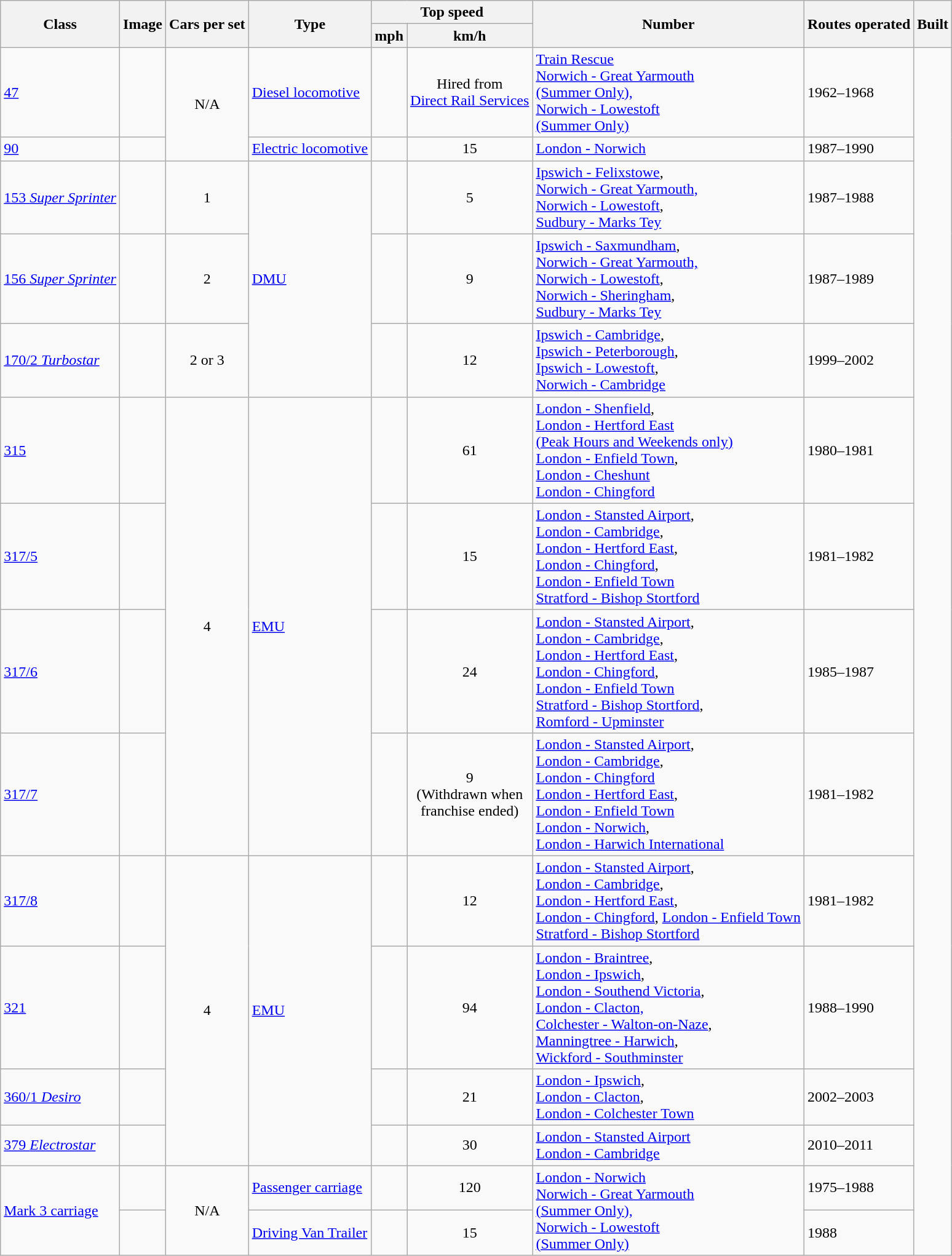<table class="wikitable">
<tr style="background:#f9f9f9;">
<th rowspan="2">Class</th>
<th rowspan="2">Image</th>
<th rowspan="2">Cars per set</th>
<th rowspan="2">Type</th>
<th colspan="2">Top speed</th>
<th rowspan="2">Number</th>
<th rowspan="2">Routes operated</th>
<th rowspan="2">Built</th>
</tr>
<tr style="background:#f9f9f9;">
<th>mph</th>
<th>km/h</th>
</tr>
<tr>
<td><a href='#'>47</a></td>
<td></td>
<td align="center" rowspan="2">N/A</td>
<td><a href='#'>Diesel locomotive</a></td>
<td></td>
<td align="center">Hired from<br><a href='#'>Direct Rail Services</a></td>
<td><a href='#'>Train Rescue</a><br><a href='#'>Norwich - Great Yarmouth<br>(Summer Only),<br>Norwich - Lowestoft<br>(Summer Only)</a></td>
<td>1962–1968</td>
</tr>
<tr>
<td><a href='#'>90</a></td>
<td></td>
<td><a href='#'>Electric locomotive</a></td>
<td></td>
<td align="center">15</td>
<td><a href='#'>London - Norwich</a></td>
<td>1987–1990</td>
</tr>
<tr>
<td><a href='#'>153 <em>Super Sprinter</em></a></td>
<td></td>
<td align="center">1</td>
<td rowspan="3"><a href='#'>DMU</a></td>
<td></td>
<td align="center">5</td>
<td><a href='#'>Ipswich - Felixstowe</a>,<br><a href='#'>Norwich - Great Yarmouth,<br>Norwich - Lowestoft</a>,<br><a href='#'>Sudbury - Marks Tey</a></td>
<td>1987–1988</td>
</tr>
<tr>
<td><a href='#'>156 <em>Super Sprinter</em></a></td>
<td></td>
<td align="center">2</td>
<td></td>
<td align="center">9</td>
<td><a href='#'>Ipswich - Saxmundham</a>,<br><a href='#'>Norwich - Great Yarmouth,<br>Norwich - Lowestoft</a>,<br><a href='#'>Norwich - Sheringham</a>,<br><a href='#'>Sudbury - Marks Tey</a></td>
<td>1987–1989</td>
</tr>
<tr>
<td><a href='#'>170/2 <em>Turbostar</em></a></td>
<td></td>
<td align="center">2 or 3</td>
<td></td>
<td align="center">12</td>
<td><a href='#'>Ipswich - Cambridge</a>,<br><a href='#'>Ipswich - Peterborough</a>,<br><a href='#'>Ipswich - Lowestoft</a>,<br><a href='#'>Norwich - Cambridge</a></td>
<td>1999–2002</td>
</tr>
<tr>
<td><a href='#'>315</a></td>
<td></td>
<td align="center" rowspan="4">4</td>
<td rowspan="4"><a href='#'>EMU</a></td>
<td></td>
<td align="center">61</td>
<td><a href='#'>London - Shenfield</a>,<br><a href='#'>London - Hertford East<br>(Peak Hours and Weekends only)</a><br><a href='#'>London - Enfield Town</a>,<br><a href='#'>London - Cheshunt</a><br><a href='#'>London - Chingford</a></td>
<td>1980–1981</td>
</tr>
<tr>
<td><a href='#'>317/5</a></td>
<td></td>
<td></td>
<td align="center">15</td>
<td><a href='#'>London - Stansted Airport</a>,<br><a href='#'>London - Cambridge</a>,<br><a href='#'>London - Hertford East</a>,<br><a href='#'>London - Chingford</a>,<br><a href='#'>London - Enfield Town</a><br><a href='#'>Stratford - Bishop Stortford</a></td>
<td>1981–1982</td>
</tr>
<tr>
<td><a href='#'>317/6</a></td>
<td></td>
<td></td>
<td align="center">24</td>
<td><a href='#'>London - Stansted Airport</a>,<br><a href='#'>London - Cambridge</a>,<br><a href='#'>London - Hertford East</a>,<br><a href='#'>London - Chingford</a>,<br><a href='#'>London - Enfield Town</a><br><a href='#'>Stratford - Bishop Stortford</a>,<br><a href='#'>Romford - Upminster</a></td>
<td>1985–1987</td>
</tr>
<tr>
<td><a href='#'>317/7</a></td>
<td></td>
<td></td>
<td align="center">9<br>(Withdrawn when<br>franchise ended)</td>
<td><a href='#'>London - Stansted Airport</a>,<br><a href='#'>London - Cambridge</a>,<br><a href='#'>London - Chingford</a><br><a href='#'>London - Hertford East</a>,<br><a href='#'>London - Enfield Town</a><br><a href='#'>London - Norwich</a>,<br><a href='#'>London - Harwich International</a></td>
<td>1981–1982</td>
</tr>
<tr>
<td><a href='#'>317/8</a></td>
<td></td>
<td align="center" rowspan="4">4</td>
<td rowspan="4"><a href='#'>EMU</a></td>
<td></td>
<td align="center">12</td>
<td><a href='#'>London - Stansted Airport</a>,<br><a href='#'>London - Cambridge</a>,<br><a href='#'>London - Hertford East</a>,<br><a href='#'>London - Chingford</a>, <a href='#'>London - Enfield Town</a><br><a href='#'>Stratford - Bishop Stortford</a></td>
<td>1981–1982</td>
</tr>
<tr>
<td><a href='#'>321</a></td>
<td></td>
<td></td>
<td align="center">94</td>
<td><a href='#'>London - Braintree</a>,<br><a href='#'>London - Ipswich</a>,<br><a href='#'>London - Southend Victoria</a>,<br><a href='#'>London - Clacton,<br>Colchester - Walton-on-Naze</a>,<br><a href='#'>Manningtree - Harwich</a>,<br><a href='#'>Wickford - Southminster</a></td>
<td>1988–1990</td>
</tr>
<tr>
<td><a href='#'>360/1 <em>Desiro</em></a></td>
<td></td>
<td></td>
<td align="center">21</td>
<td><a href='#'>London - Ipswich</a>,<br><a href='#'>London - Clacton</a>,<br><a href='#'>London - Colchester Town</a></td>
<td>2002–2003</td>
</tr>
<tr>
<td><a href='#'>379 <em>Electrostar</em></a></td>
<td></td>
<td></td>
<td align="center">30</td>
<td><a href='#'>London - Stansted Airport</a><br><a href='#'>London - Cambridge</a></td>
<td>2010–2011</td>
</tr>
<tr>
<td rowspan="2"><a href='#'>Mark 3 carriage</a></td>
<td></td>
<td align="center" rowspan="2">N/A</td>
<td><a href='#'>Passenger carriage</a></td>
<td></td>
<td align="center">120</td>
<td rowspan="2"><a href='#'>London - Norwich</a><br><a href='#'>Norwich - Great Yarmouth<br>(Summer Only),<br>Norwich - Lowestoft<br>(Summer Only)</a></td>
<td>1975–1988</td>
</tr>
<tr>
<td></td>
<td><a href='#'>Driving Van Trailer</a></td>
<td></td>
<td align="center">15</td>
<td>1988</td>
</tr>
</table>
